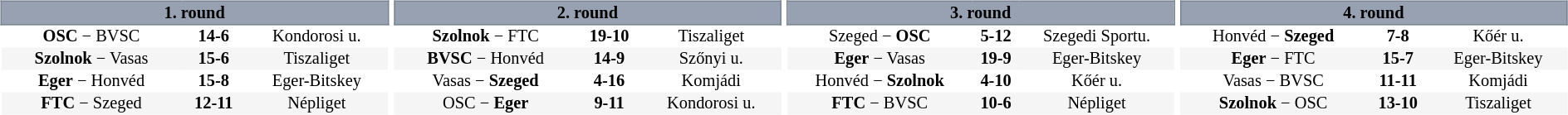<table table width=100%>
<tr>
<td width=20% valign="top"><br><table border=0 cellspacing=0 cellpadding=1em style="font-size: 85%; border-collapse: collapse;" width=100%>
<tr>
<td colspan=5 bgcolor=#98A1B2 style="border:1px solid #7A8392; text-align: center;"><span><strong>1. round</strong></span></td>
</tr>
<tr align=center bgcolor=#FFFFFF>
<td><strong>OSC</strong>  −  BVSC</td>
<td><strong>14-6</strong></td>
<td>Kondorosi u.</td>
</tr>
<tr align=center bgcolor=#f5f5f5>
<td><strong>Szolnok</strong>  −  Vasas</td>
<td><strong>15-6</strong></td>
<td>Tiszaliget</td>
</tr>
<tr align=center bgcolor=#FFFFFF>
<td><strong>Eger</strong>  −  Honvéd</td>
<td><strong>15-8</strong></td>
<td>Eger-Bitskey</td>
</tr>
<tr align=center bgcolor=#f5f5f5>
<td><strong>FTC</strong>  −  Szeged</td>
<td><strong>12-11</strong></td>
<td>Népliget</td>
</tr>
</table>
</td>
<td width=20% valign="top"><br><table border=0 cellspacing=0 cellpadding=1em style="font-size: 85%; border-collapse: collapse;" width=100%>
<tr>
<td colspan=5 bgcolor=#98A1B2 style="border:1px solid #7A8392; text-align: center;"><span><strong>2. round</strong></span></td>
</tr>
<tr align=center bgcolor=#FFFFFF>
<td><strong>Szolnok</strong>   − FTC</td>
<td><strong>19-10</strong></td>
<td>Tiszaliget</td>
</tr>
<tr align=center bgcolor=#f5f5f5>
<td><strong>BVSC</strong>  −  Honvéd</td>
<td><strong>14-9</strong></td>
<td>Szőnyi u.</td>
</tr>
<tr align=center bgcolor=#FFFFFF>
<td>Vasas  −  <strong>Szeged</strong></td>
<td><strong>4-16</strong></td>
<td>Komjádi</td>
</tr>
<tr align=center bgcolor=#f5f5f5>
<td>OSC  −  <strong>Eger</strong></td>
<td><strong>9-11</strong></td>
<td>Kondorosi u.</td>
</tr>
</table>
</td>
<td width=20% valign="top"><br><table border=0 cellspacing=0 cellpadding=1em style="font-size: 85%; border-collapse: collapse;" width=100%>
<tr>
<td colspan=5 bgcolor=#98A1B2 style="border:1px solid #7A8392; text-align: center;"><span><strong>3. round</strong></span></td>
</tr>
<tr align=center bgcolor=#FFFFFF>
<td>Szeged  −  <strong>OSC</strong></td>
<td><strong>5-12</strong></td>
<td>Szegedi Sportu.</td>
</tr>
<tr align=center bgcolor=#f5f5f5>
<td><strong>Eger</strong>  −  Vasas</td>
<td><strong>19-9</strong></td>
<td>Eger-Bitskey</td>
</tr>
<tr align=center bgcolor=#FFFFFF>
<td>Honvéd  −  <strong>Szolnok</strong></td>
<td><strong>4-10</strong></td>
<td>Kőér u.</td>
</tr>
<tr align=center bgcolor=#f5f5f5>
<td><strong>FTC</strong>  −  BVSC</td>
<td><strong>10-6</strong></td>
<td>Népliget</td>
</tr>
</table>
</td>
<td width=20% valign="top"><br><table border=0 cellspacing=0 cellpadding=1em style="font-size: 85%; border-collapse: collapse;" width=100%>
<tr>
<td colspan=5 bgcolor=#98A1B2 style="border:1px solid #7A8392; text-align: center;"><span><strong>4. round</strong></span></td>
</tr>
<tr align=center bgcolor=#FFFFFF>
<td>Honvéd  −  <strong>Szeged</strong></td>
<td><strong>7-8</strong></td>
<td>Kőér u.</td>
</tr>
<tr align=center bgcolor=#f5f5f5>
<td><strong>Eger</strong>  −  FTC</td>
<td><strong>15-7</strong></td>
<td>Eger-Bitskey</td>
</tr>
<tr align=center bgcolor=#FFFFFF>
<td>Vasas  −  BVSC</td>
<td><strong>11-11</strong></td>
<td>Komjádi</td>
</tr>
<tr align=center bgcolor=#f5f5f5>
<td><strong>Szolnok</strong>  −  OSC</td>
<td><strong>13-10</strong></td>
<td>Tiszaliget</td>
</tr>
</table>
</td>
</tr>
</table>
